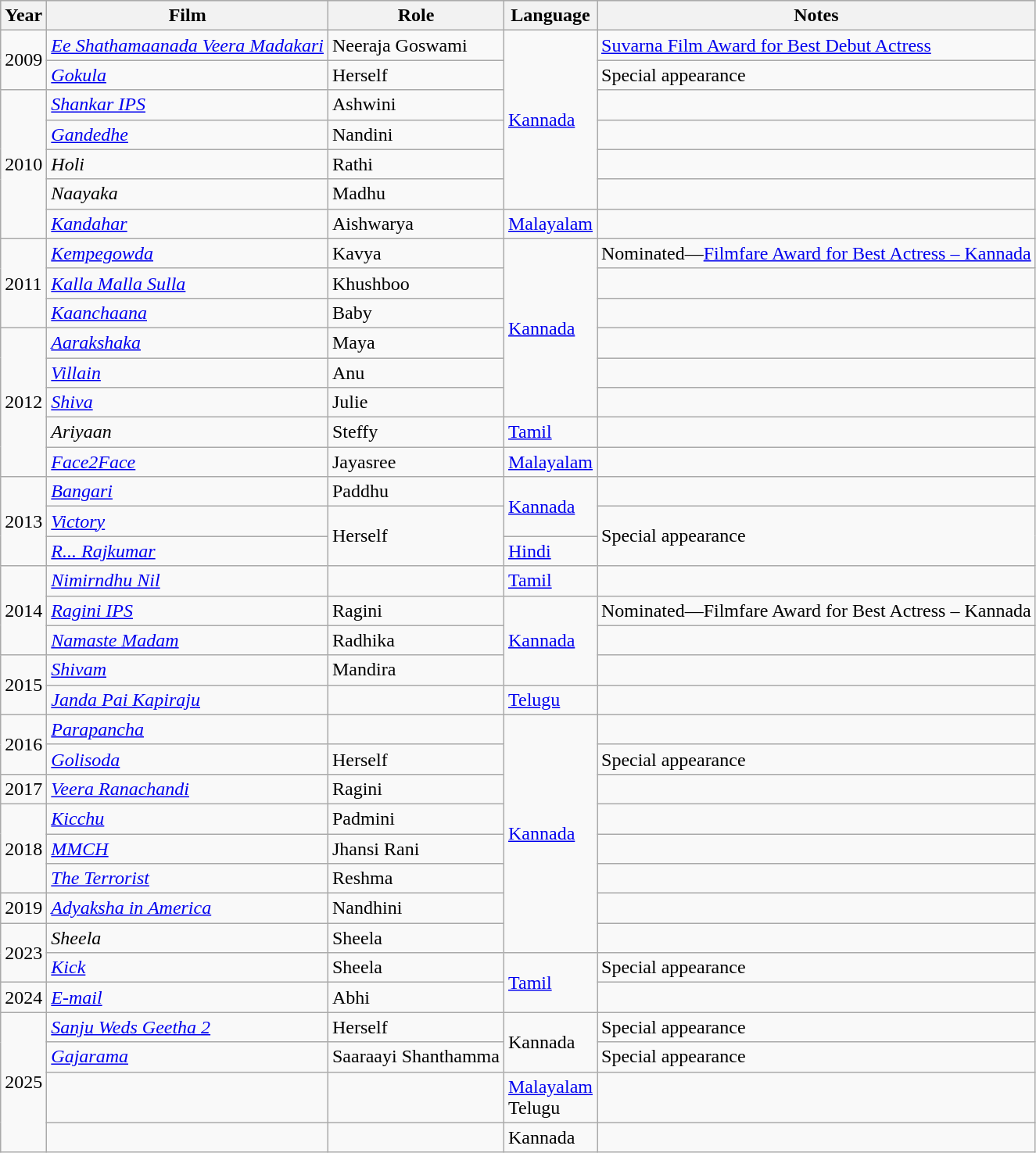<table class="wikitable sortable">
<tr style="background:#ccc; text-align:center;">
<th>Year</th>
<th>Film</th>
<th>Role</th>
<th>Language</th>
<th>Notes</th>
</tr>
<tr>
<td rowspan="2">2009</td>
<td><em><a href='#'>Ee Shathamaanada Veera Madakari</a></em></td>
<td>Neeraja Goswami</td>
<td rowspan="6"><a href='#'>Kannada</a></td>
<td><a href='#'>Suvarna Film Award for Best Debut Actress</a></td>
</tr>
<tr>
<td><em><a href='#'>Gokula</a></em></td>
<td>Herself</td>
<td>Special appearance</td>
</tr>
<tr>
<td rowspan="5">2010</td>
<td><em><a href='#'>Shankar IPS</a></em></td>
<td>Ashwini</td>
<td></td>
</tr>
<tr>
<td><em><a href='#'>Gandedhe</a></em></td>
<td>Nandini</td>
<td></td>
</tr>
<tr>
<td><em>Holi</em></td>
<td>Rathi</td>
<td></td>
</tr>
<tr>
<td><em>Naayaka</em></td>
<td>Madhu</td>
<td></td>
</tr>
<tr>
<td><em><a href='#'>Kandahar</a></em></td>
<td>Aishwarya</td>
<td><a href='#'>Malayalam</a></td>
<td></td>
</tr>
<tr>
<td rowspan="3">2011</td>
<td><em><a href='#'>Kempegowda</a></em></td>
<td>Kavya</td>
<td rowspan="6"><a href='#'>Kannada</a></td>
<td>Nominated—<a href='#'>Filmfare Award for Best Actress&nbsp;– Kannada</a></td>
</tr>
<tr>
<td><em><a href='#'>Kalla Malla Sulla</a></em></td>
<td>Khushboo</td>
<td></td>
</tr>
<tr>
<td><em><a href='#'>Kaanchaana</a></em></td>
<td>Baby</td>
<td></td>
</tr>
<tr>
<td rowspan="5">2012</td>
<td><em><a href='#'>Aarakshaka</a></em></td>
<td>Maya</td>
<td></td>
</tr>
<tr>
<td><em><a href='#'>Villain</a></em></td>
<td>Anu</td>
<td></td>
</tr>
<tr>
<td><em><a href='#'>Shiva</a></em></td>
<td>Julie</td>
<td></td>
</tr>
<tr>
<td><em>Ariyaan</em></td>
<td>Steffy</td>
<td><a href='#'>Tamil</a></td>
<td></td>
</tr>
<tr>
<td><em><a href='#'>Face2Face</a></em></td>
<td>Jayasree</td>
<td><a href='#'>Malayalam</a></td>
<td></td>
</tr>
<tr>
<td rowspan="3">2013</td>
<td><em><a href='#'>Bangari</a></em></td>
<td>Paddhu</td>
<td rowspan="2"><a href='#'>Kannada</a></td>
<td></td>
</tr>
<tr>
<td><em><a href='#'>Victory</a></em></td>
<td rowspan="2">Herself</td>
<td rowspan="2">Special appearance</td>
</tr>
<tr>
<td><em><a href='#'>R... Rajkumar</a></em></td>
<td><a href='#'>Hindi</a></td>
</tr>
<tr>
<td rowspan="3">2014</td>
<td><em><a href='#'>Nimirndhu Nil</a></em></td>
<td></td>
<td><a href='#'>Tamil</a></td>
<td></td>
</tr>
<tr>
<td><em><a href='#'>Ragini IPS</a></em></td>
<td>Ragini</td>
<td rowspan="3"><a href='#'>Kannada</a></td>
<td>Nominated—Filmfare Award for Best Actress – Kannada</td>
</tr>
<tr>
<td><em><a href='#'>Namaste Madam</a></em></td>
<td>Radhika</td>
<td></td>
</tr>
<tr>
<td rowspan="2">2015</td>
<td><em><a href='#'>Shivam</a></em></td>
<td>Mandira</td>
<td></td>
</tr>
<tr>
<td><em><a href='#'>Janda Pai Kapiraju</a></em></td>
<td></td>
<td><a href='#'>Telugu</a></td>
<td></td>
</tr>
<tr>
<td rowspan="2">2016</td>
<td><em><a href='#'>Parapancha</a></em></td>
<td></td>
<td rowspan="8"><a href='#'>Kannada</a></td>
<td></td>
</tr>
<tr>
<td><em><a href='#'>Golisoda</a></em></td>
<td>Herself</td>
<td>Special appearance</td>
</tr>
<tr>
<td>2017</td>
<td><em><a href='#'>Veera Ranachandi</a></em></td>
<td>Ragini</td>
<td></td>
</tr>
<tr>
<td rowspan="3">2018</td>
<td><em><a href='#'>Kicchu</a></em></td>
<td>Padmini</td>
<td></td>
</tr>
<tr>
<td><em><a href='#'>MMCH</a></em></td>
<td>Jhansi Rani</td>
<td></td>
</tr>
<tr>
<td><em><a href='#'>The Terrorist</a></em></td>
<td>Reshma</td>
<td></td>
</tr>
<tr>
<td>2019</td>
<td><em><a href='#'>Adyaksha in America</a></em></td>
<td>Nandhini</td>
<td></td>
</tr>
<tr>
<td rowspan="2">2023</td>
<td><em>Sheela</em></td>
<td>Sheela</td>
<td></td>
</tr>
<tr>
<td><em><a href='#'>Kick</a></em></td>
<td>Sheela</td>
<td rowspan="2"><a href='#'>Tamil</a></td>
<td>Special appearance</td>
</tr>
<tr>
<td>2024</td>
<td><em><a href='#'>E-mail</a></em></td>
<td>Abhi</td>
<td></td>
</tr>
<tr>
<td rowspan="4">2025</td>
<td><em><a href='#'>Sanju Weds Geetha 2</a></em></td>
<td>Herself</td>
<td rowspan="2">Kannada</td>
<td>Special appearance</td>
</tr>
<tr>
<td><em><a href='#'>Gajarama</a></em></td>
<td>Saaraayi Shanthamma</td>
<td>Special appearance</td>
</tr>
<tr>
<td></td>
<td></td>
<td><a href='#'>Malayalam</a><br>Telugu</td>
<td></td>
</tr>
<tr>
<td></td>
<td></td>
<td>Kannada</td>
<td></td>
</tr>
</table>
